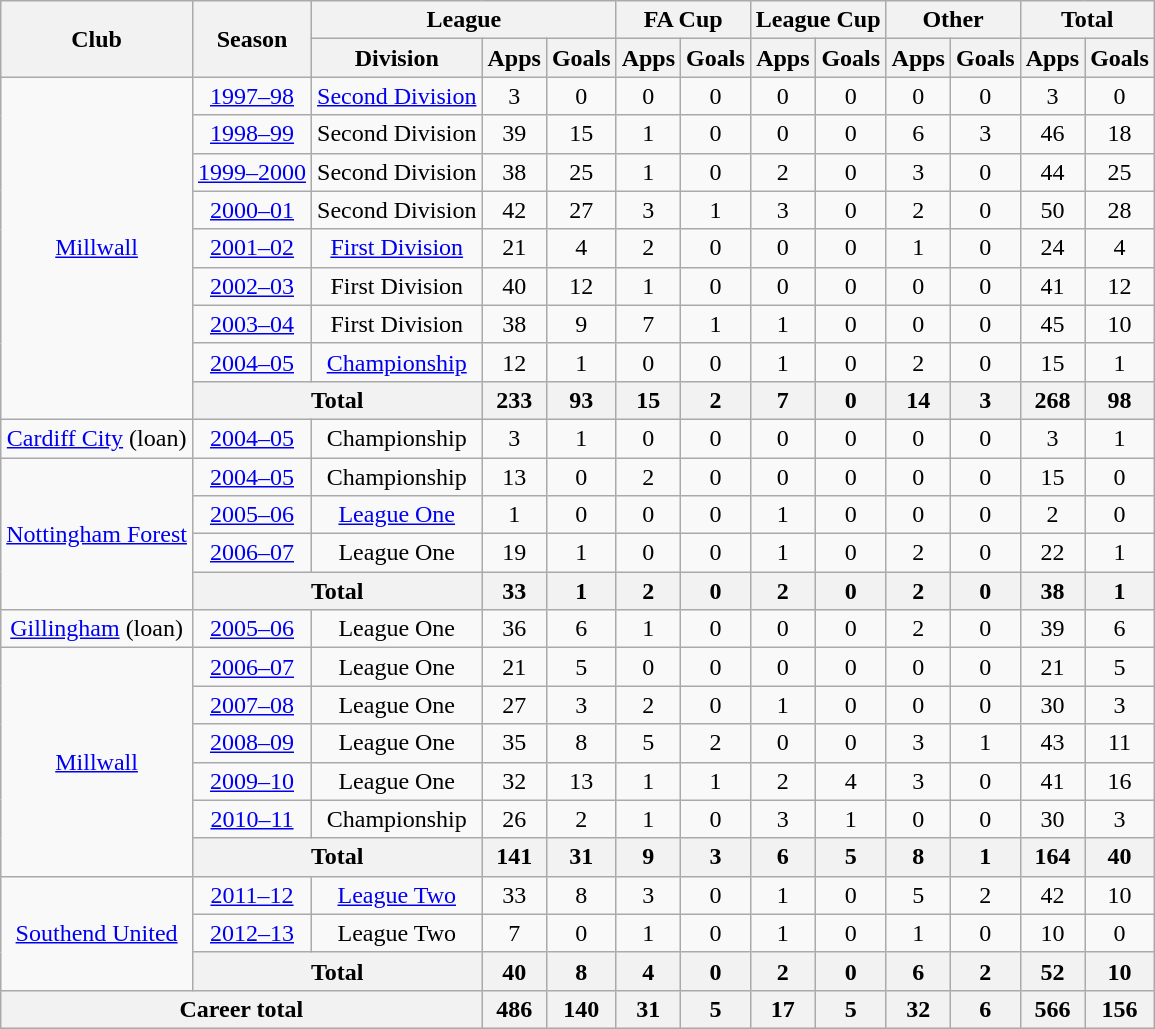<table class="wikitable" style="text-align:center">
<tr>
<th rowspan=2>Club</th>
<th rowspan=2>Season</th>
<th colspan=3>League</th>
<th colspan=2>FA Cup</th>
<th colspan=2>League Cup</th>
<th colspan=2>Other</th>
<th colspan=2>Total</th>
</tr>
<tr>
<th>Division</th>
<th>Apps</th>
<th>Goals</th>
<th>Apps</th>
<th>Goals</th>
<th>Apps</th>
<th>Goals</th>
<th>Apps</th>
<th>Goals</th>
<th>Apps</th>
<th>Goals</th>
</tr>
<tr>
<td rowspan=9><a href='#'>Millwall</a></td>
<td><a href='#'>1997–98</a></td>
<td><a href='#'>Second Division</a></td>
<td>3</td>
<td>0</td>
<td>0</td>
<td>0</td>
<td>0</td>
<td>0</td>
<td>0</td>
<td>0</td>
<td>3</td>
<td>0</td>
</tr>
<tr>
<td><a href='#'>1998–99</a></td>
<td>Second Division</td>
<td>39</td>
<td>15</td>
<td>1</td>
<td>0</td>
<td>0</td>
<td>0</td>
<td>6</td>
<td>3</td>
<td>46</td>
<td>18</td>
</tr>
<tr>
<td><a href='#'>1999–2000</a></td>
<td>Second Division</td>
<td>38</td>
<td>25</td>
<td>1</td>
<td>0</td>
<td>2</td>
<td>0</td>
<td>3</td>
<td>0</td>
<td>44</td>
<td>25</td>
</tr>
<tr>
<td><a href='#'>2000–01</a></td>
<td>Second Division</td>
<td>42</td>
<td>27</td>
<td>3</td>
<td>1</td>
<td>3</td>
<td>0</td>
<td>2</td>
<td>0</td>
<td>50</td>
<td>28</td>
</tr>
<tr>
<td><a href='#'>2001–02</a></td>
<td><a href='#'>First Division</a></td>
<td>21</td>
<td>4</td>
<td>2</td>
<td>0</td>
<td>0</td>
<td>0</td>
<td>1</td>
<td>0</td>
<td>24</td>
<td>4</td>
</tr>
<tr>
<td><a href='#'>2002–03</a></td>
<td>First Division</td>
<td>40</td>
<td>12</td>
<td>1</td>
<td>0</td>
<td>0</td>
<td>0</td>
<td>0</td>
<td>0</td>
<td>41</td>
<td>12</td>
</tr>
<tr>
<td><a href='#'>2003–04</a></td>
<td>First Division</td>
<td>38</td>
<td>9</td>
<td>7</td>
<td>1</td>
<td>1</td>
<td>0</td>
<td>0</td>
<td>0</td>
<td>45</td>
<td>10</td>
</tr>
<tr>
<td><a href='#'>2004–05</a></td>
<td><a href='#'>Championship</a></td>
<td>12</td>
<td>1</td>
<td>0</td>
<td>0</td>
<td>1</td>
<td>0</td>
<td>2</td>
<td>0</td>
<td>15</td>
<td>1</td>
</tr>
<tr>
<th colspan=2>Total</th>
<th>233</th>
<th>93</th>
<th>15</th>
<th>2</th>
<th>7</th>
<th>0</th>
<th>14</th>
<th>3</th>
<th>268</th>
<th>98</th>
</tr>
<tr>
<td><a href='#'>Cardiff City</a> (loan)</td>
<td><a href='#'>2004–05</a></td>
<td>Championship</td>
<td>3</td>
<td>1</td>
<td>0</td>
<td>0</td>
<td>0</td>
<td>0</td>
<td>0</td>
<td>0</td>
<td>3</td>
<td>1</td>
</tr>
<tr>
<td rowspan=4><a href='#'>Nottingham Forest</a></td>
<td><a href='#'>2004–05</a></td>
<td>Championship</td>
<td>13</td>
<td>0</td>
<td>2</td>
<td>0</td>
<td>0</td>
<td>0</td>
<td>0</td>
<td>0</td>
<td>15</td>
<td>0</td>
</tr>
<tr>
<td><a href='#'>2005–06</a></td>
<td><a href='#'>League One</a></td>
<td>1</td>
<td>0</td>
<td>0</td>
<td>0</td>
<td>1</td>
<td>0</td>
<td>0</td>
<td>0</td>
<td>2</td>
<td>0</td>
</tr>
<tr>
<td><a href='#'>2006–07</a></td>
<td>League One</td>
<td>19</td>
<td>1</td>
<td>0</td>
<td>0</td>
<td>1</td>
<td>0</td>
<td>2</td>
<td>0</td>
<td>22</td>
<td>1</td>
</tr>
<tr>
<th colspan=2>Total</th>
<th>33</th>
<th>1</th>
<th>2</th>
<th>0</th>
<th>2</th>
<th>0</th>
<th>2</th>
<th>0</th>
<th>38</th>
<th>1</th>
</tr>
<tr>
<td><a href='#'>Gillingham</a> (loan)</td>
<td><a href='#'>2005–06</a></td>
<td>League One</td>
<td>36</td>
<td>6</td>
<td>1</td>
<td>0</td>
<td>0</td>
<td>0</td>
<td>2</td>
<td>0</td>
<td>39</td>
<td>6</td>
</tr>
<tr>
<td rowspan=6><a href='#'>Millwall</a></td>
<td><a href='#'>2006–07</a></td>
<td>League One</td>
<td>21</td>
<td>5</td>
<td>0</td>
<td>0</td>
<td>0</td>
<td>0</td>
<td>0</td>
<td>0</td>
<td>21</td>
<td>5</td>
</tr>
<tr>
<td><a href='#'>2007–08</a></td>
<td>League One</td>
<td>27</td>
<td>3</td>
<td>2</td>
<td>0</td>
<td>1</td>
<td>0</td>
<td>0</td>
<td>0</td>
<td>30</td>
<td>3</td>
</tr>
<tr>
<td><a href='#'>2008–09</a></td>
<td>League One</td>
<td>35</td>
<td>8</td>
<td>5</td>
<td>2</td>
<td>0</td>
<td>0</td>
<td>3</td>
<td>1</td>
<td>43</td>
<td>11</td>
</tr>
<tr>
<td><a href='#'>2009–10</a></td>
<td>League One</td>
<td>32</td>
<td>13</td>
<td>1</td>
<td>1</td>
<td>2</td>
<td>4</td>
<td>3</td>
<td>0</td>
<td>41</td>
<td>16</td>
</tr>
<tr>
<td><a href='#'>2010–11</a></td>
<td>Championship</td>
<td>26</td>
<td>2</td>
<td>1</td>
<td>0</td>
<td>3</td>
<td>1</td>
<td>0</td>
<td>0</td>
<td>30</td>
<td>3</td>
</tr>
<tr>
<th colspan=2>Total</th>
<th>141</th>
<th>31</th>
<th>9</th>
<th>3</th>
<th>6</th>
<th>5</th>
<th>8</th>
<th>1</th>
<th>164</th>
<th>40</th>
</tr>
<tr>
<td rowspan=3><a href='#'>Southend United</a></td>
<td><a href='#'>2011–12</a></td>
<td><a href='#'>League Two</a></td>
<td>33</td>
<td>8</td>
<td>3</td>
<td>0</td>
<td>1</td>
<td>0</td>
<td>5</td>
<td>2</td>
<td>42</td>
<td>10</td>
</tr>
<tr>
<td><a href='#'>2012–13</a></td>
<td>League Two</td>
<td>7</td>
<td>0</td>
<td>1</td>
<td>0</td>
<td>1</td>
<td>0</td>
<td>1</td>
<td>0</td>
<td>10</td>
<td>0</td>
</tr>
<tr>
<th colspan=2>Total</th>
<th>40</th>
<th>8</th>
<th>4</th>
<th>0</th>
<th>2</th>
<th>0</th>
<th>6</th>
<th>2</th>
<th>52</th>
<th>10</th>
</tr>
<tr>
<th colspan=3>Career total</th>
<th>486</th>
<th>140</th>
<th>31</th>
<th>5</th>
<th>17</th>
<th>5</th>
<th>32</th>
<th>6</th>
<th>566</th>
<th>156</th>
</tr>
</table>
